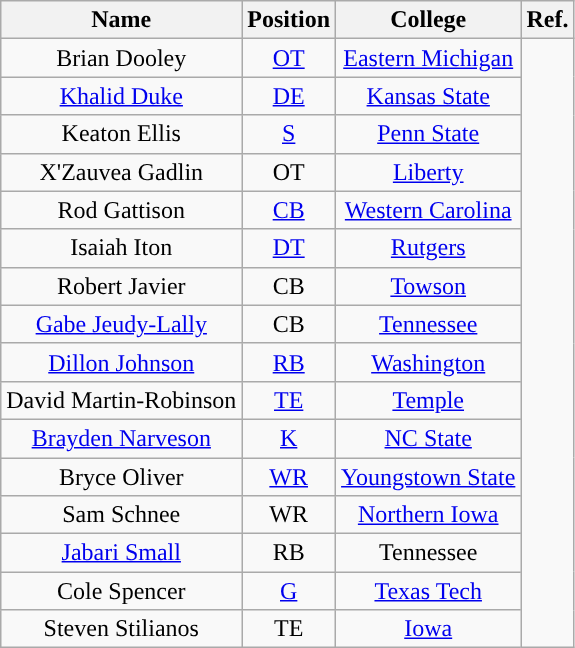<table class="wikitable" style="text-align:center">
<tr>
<th>Name</th>
<th>Position</th>
<th>College</th>
<th>Ref.</th>
</tr>
<tr>
<td>Brian Dooley</td>
<td><a href='#'>OT</a></td>
<td><a href='#'>Eastern Michigan</a></td>
<td rowspan="16"></td>
</tr>
<tr>
<td><a href='#'>Khalid Duke</a></td>
<td><a href='#'>DE</a></td>
<td><a href='#'>Kansas State</a></td>
</tr>
<tr>
<td>Keaton Ellis</td>
<td><a href='#'>S</a></td>
<td><a href='#'>Penn State</a></td>
</tr>
<tr>
<td>X'Zauvea Gadlin</td>
<td>OT</td>
<td><a href='#'>Liberty</a></td>
</tr>
<tr>
<td>Rod Gattison</td>
<td><a href='#'>CB</a></td>
<td><a href='#'>Western Carolina</a></td>
</tr>
<tr>
<td>Isaiah Iton</td>
<td><a href='#'>DT</a></td>
<td><a href='#'>Rutgers</a></td>
</tr>
<tr>
<td>Robert Javier</td>
<td>CB</td>
<td><a href='#'>Towson</a></td>
</tr>
<tr>
<td><a href='#'>Gabe Jeudy-Lally</a></td>
<td>CB</td>
<td><a href='#'>Tennessee</a></td>
</tr>
<tr>
<td><a href='#'>Dillon Johnson</a></td>
<td><a href='#'>RB</a></td>
<td><a href='#'>Washington</a></td>
</tr>
<tr>
<td>David Martin-Robinson</td>
<td><a href='#'>TE</a></td>
<td><a href='#'>Temple</a></td>
</tr>
<tr>
<td><a href='#'>Brayden Narveson</a></td>
<td><a href='#'>K</a></td>
<td><a href='#'>NC State</a></td>
</tr>
<tr>
<td>Bryce Oliver</td>
<td><a href='#'>WR</a></td>
<td><a href='#'>Youngstown State</a></td>
</tr>
<tr>
<td>Sam Schnee</td>
<td>WR</td>
<td><a href='#'>Northern Iowa</a></td>
</tr>
<tr>
<td><a href='#'>Jabari Small</a></td>
<td>RB</td>
<td>Tennessee</td>
</tr>
<tr>
<td>Cole Spencer</td>
<td><a href='#'>G</a></td>
<td><a href='#'>Texas Tech</a></td>
</tr>
<tr>
<td>Steven Stilianos</td>
<td>TE</td>
<td><a href='#'>Iowa</a></td>
</tr>
</table>
